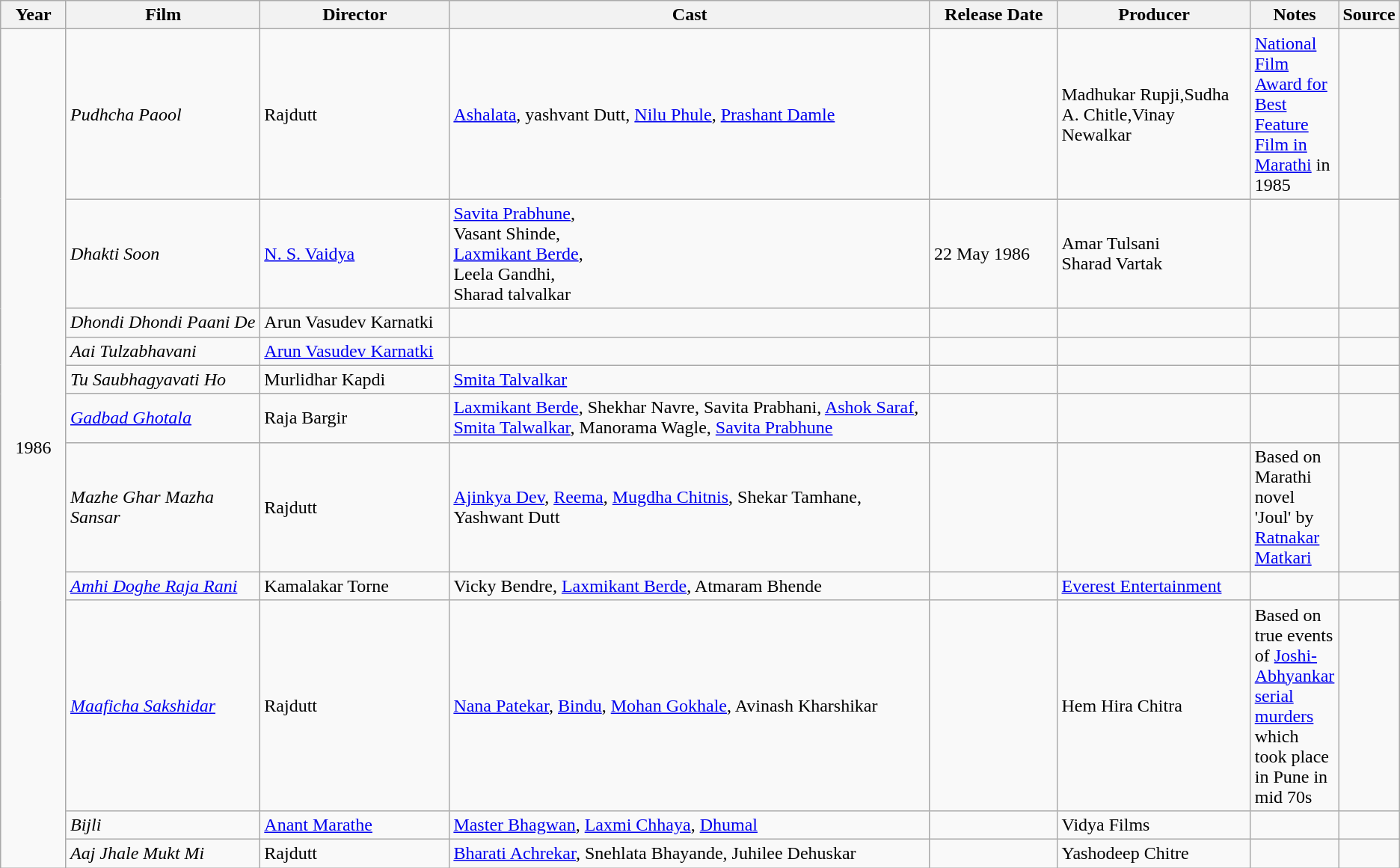<table class ="wikitable sortable collapsible">
<tr>
<th style="width: 05%;">Year</th>
<th style="width: 15%;">Film</th>
<th style="width: 15%;">Director</th>
<th style="width: 40%;" class="unsortable">Cast</th>
<th style="width: 10%;">Release Date</th>
<th style="width: 15%;" class="unsortable">Producer</th>
<th style="width: 15%;" class="unsortable">Notes</th>
<th style="width: 15%;" class="unsortable">Source</th>
</tr>
<tr>
<td rowspan = "11" align="center">1986</td>
<td><em>Pudhcha Paool</em></td>
<td>Rajdutt</td>
<td><a href='#'>Ashalata</a>, yashvant Dutt, <a href='#'>Nilu Phule</a>, <a href='#'>Prashant Damle</a></td>
<td></td>
<td>Madhukar Rupji,Sudha A. Chitle,Vinay Newalkar</td>
<td><a href='#'>National Film Award for Best Feature Film in Marathi</a> in 1985</td>
<td></td>
</tr>
<tr>
<td><em>Dhakti Soon</em></td>
<td><a href='#'>N. S. Vaidya</a></td>
<td><a href='#'>Savita Prabhune</a>,<br>Vasant Shinde,<br><a href='#'>Laxmikant Berde</a>,<br> Leela Gandhi,<br> Sharad talvalkar</td>
<td>22 May 1986</td>
<td>Amar Tulsani <br> Sharad Vartak</td>
<td></td>
<td></td>
</tr>
<tr>
<td><em>Dhondi Dhondi Paani De</em></td>
<td>Arun Vasudev Karnatki</td>
<td></td>
<td></td>
<td></td>
<td></td>
<td></td>
</tr>
<tr>
<td><em>Aai Tulzabhavani</em></td>
<td><a href='#'>Arun Vasudev Karnatki</a></td>
<td></td>
<td></td>
<td></td>
<td></td>
<td></td>
</tr>
<tr>
<td><em>Tu Saubhagyavati Ho</em></td>
<td>Murlidhar Kapdi</td>
<td><a href='#'>Smita Talvalkar</a></td>
<td></td>
<td></td>
<td></td>
<td></td>
</tr>
<tr>
<td><em><a href='#'>Gadbad Ghotala</a></em></td>
<td>Raja Bargir</td>
<td><a href='#'>Laxmikant Berde</a>, Shekhar Navre, Savita Prabhani, <a href='#'>Ashok Saraf</a>, <a href='#'>Smita Talwalkar</a>, Manorama Wagle, <a href='#'>Savita Prabhune</a></td>
<td></td>
<td></td>
<td></td>
<td></td>
</tr>
<tr>
<td><em>Mazhe Ghar Mazha Sansar</em></td>
<td>Rajdutt</td>
<td><a href='#'>Ajinkya Dev</a>, <a href='#'>Reema</a>, <a href='#'>Mugdha Chitnis</a>, Shekar Tamhane, Yashwant Dutt</td>
<td></td>
<td></td>
<td>Based on Marathi novel 'Joul' by <a href='#'>Ratnakar Matkari</a></td>
<td></td>
</tr>
<tr>
<td><em><a href='#'>Amhi Doghe Raja Rani</a></em></td>
<td>Kamalakar Torne</td>
<td>Vicky Bendre, <a href='#'>Laxmikant Berde</a>, Atmaram Bhende</td>
<td></td>
<td><a href='#'>Everest Entertainment</a></td>
<td></td>
<td></td>
</tr>
<tr>
<td><em><a href='#'>Maaficha Sakshidar</a></em></td>
<td>Rajdutt</td>
<td><a href='#'>Nana Patekar</a>, <a href='#'>Bindu</a>, <a href='#'>Mohan Gokhale</a>, Avinash Kharshikar</td>
<td></td>
<td>Hem Hira Chitra</td>
<td>Based on true events of <a href='#'>Joshi-Abhyankar serial murders</a> which took place in Pune in mid 70s</td>
<td></td>
</tr>
<tr>
<td><em>Bijli</em></td>
<td><a href='#'>Anant Marathe</a></td>
<td><a href='#'>Master Bhagwan</a>, <a href='#'>Laxmi Chhaya</a>, <a href='#'>Dhumal</a></td>
<td></td>
<td>Vidya Films</td>
<td></td>
<td></td>
</tr>
<tr>
<td><em>Aaj Jhale Mukt Mi</em></td>
<td>Rajdutt</td>
<td><a href='#'>Bharati Achrekar</a>, Snehlata Bhayande, Juhilee Dehuskar</td>
<td></td>
<td>Yashodeep Chitre</td>
<td></td>
<td></td>
</tr>
</table>
